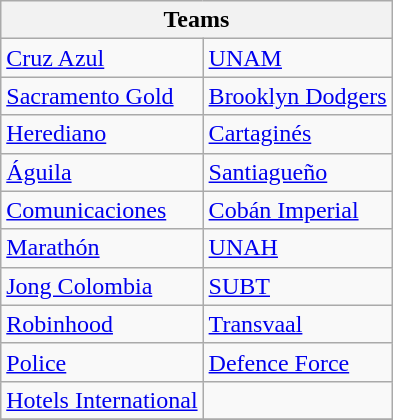<table class="wikitable">
<tr>
<th colspan=4>Teams</th>
</tr>
<tr>
<td> <a href='#'>Cruz Azul</a> </td>
<td> <a href='#'>UNAM</a> </td>
</tr>
<tr>
<td> <a href='#'>Sacramento Gold</a> </td>
<td> <a href='#'>Brooklyn Dodgers</a> </td>
</tr>
<tr>
<td> <a href='#'>Herediano</a> </td>
<td> <a href='#'>Cartaginés</a> </td>
</tr>
<tr>
<td> <a href='#'>Águila</a> </td>
<td> <a href='#'>Santiagueño</a> </td>
</tr>
<tr>
<td> <a href='#'>Comunicaciones</a> </td>
<td> <a href='#'>Cobán Imperial</a> </td>
</tr>
<tr>
<td> <a href='#'>Marathón</a> </td>
<td> <a href='#'>UNAH</a> </td>
</tr>
<tr>
<td> <a href='#'>Jong Colombia</a> </td>
<td> <a href='#'>SUBT</a> </td>
</tr>
<tr>
<td> <a href='#'>Robinhood</a> </td>
<td> <a href='#'>Transvaal</a> </td>
</tr>
<tr>
<td> <a href='#'>Police</a> </td>
<td> <a href='#'>Defence Force</a> </td>
</tr>
<tr>
<td> <a href='#'>Hotels International</a> </td>
<td colspan=3></td>
</tr>
<tr>
</tr>
</table>
